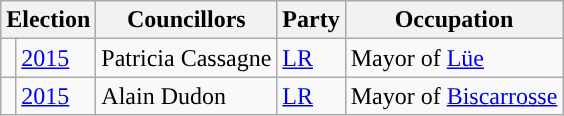<table class="wikitable">
<tr>
<th colspan="2">Election</th>
<th>Councillors</th>
<th>Party</th>
<th>Occupation</th>
</tr>
<tr>
<td style="background-color: "></td>
<td><a href='#'>2015</a></td>
<td>Patricia Cassagne</td>
<td><a href='#'>LR</a></td>
<td>Mayor of <a href='#'>Lüe</a></td>
</tr>
<tr>
<td style="background-color: "></td>
<td><a href='#'>2015</a></td>
<td>Alain Dudon</td>
<td><a href='#'>LR</a></td>
<td>Mayor of <a href='#'>Biscarrosse</a></td>
</tr>
</table>
